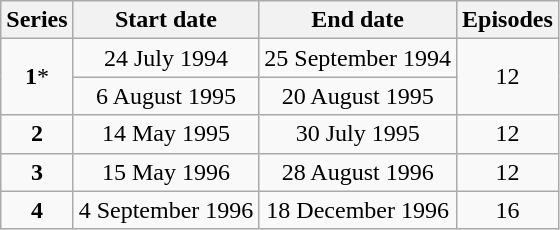<table class="wikitable" style="text-align:center;">
<tr>
<th>Series</th>
<th>Start date</th>
<th>End date</th>
<th>Episodes</th>
</tr>
<tr>
<td rowspan="2"><strong>1</strong>*</td>
<td>24 July 1994</td>
<td>25 September 1994</td>
<td rowspan="2">12</td>
</tr>
<tr>
<td>6 August 1995</td>
<td>20 August 1995</td>
</tr>
<tr>
<td><strong>2</strong></td>
<td>14 May 1995</td>
<td>30 July 1995</td>
<td>12</td>
</tr>
<tr>
<td><strong>3</strong></td>
<td>15 May 1996</td>
<td>28 August 1996</td>
<td>12</td>
</tr>
<tr>
<td><strong>4</strong></td>
<td>4 September 1996</td>
<td>18 December 1996</td>
<td>16</td>
</tr>
</table>
